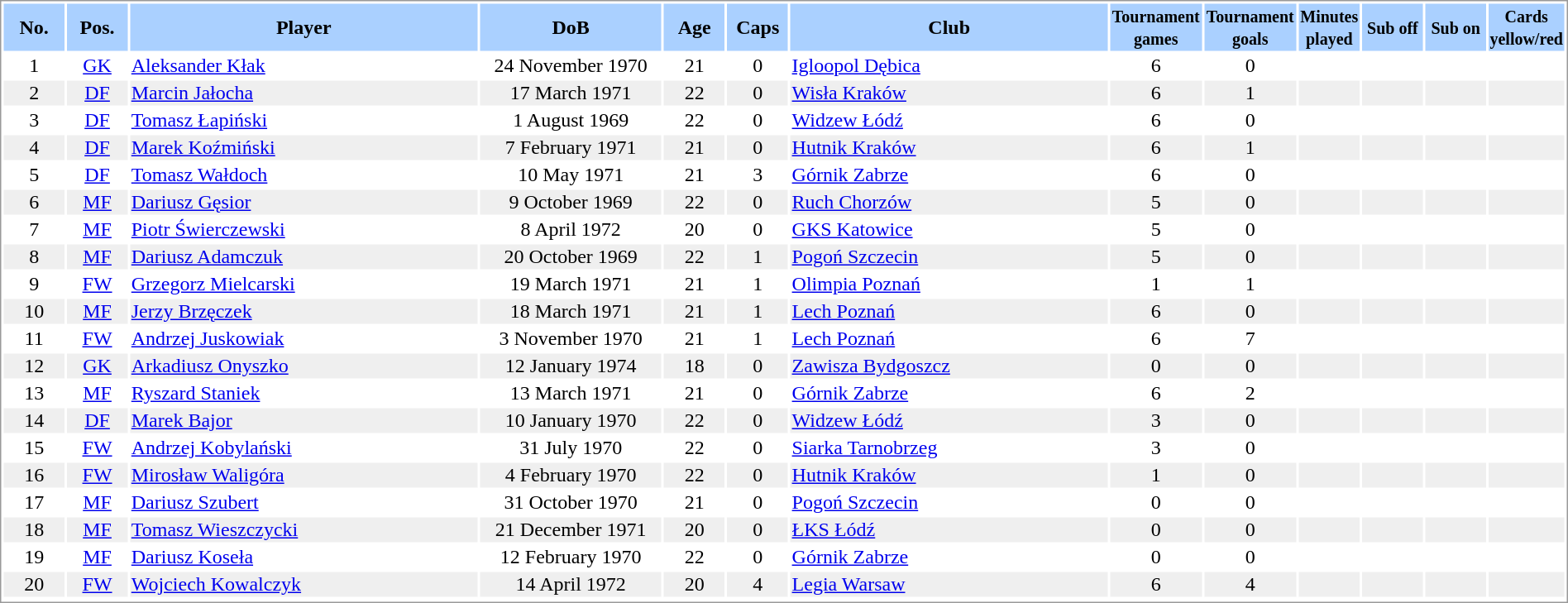<table border="0" width="100%" style="border: 1px solid #999; background-color:#FFFFFF; text-align:center">
<tr align="center" bgcolor="#AAD0FF">
<th width=4%>No.</th>
<th width=4%>Pos.</th>
<th width=23%>Player</th>
<th width=12%>DoB</th>
<th width=4%>Age</th>
<th width=4%>Caps</th>
<th width=21%>Club</th>
<th width=6%><small>Tournament<br>games</small></th>
<th width=6%><small>Tournament<br>goals</small></th>
<th width=4%><small>Minutes<br>played</small></th>
<th width=4%><small>Sub off</small></th>
<th width=4%><small>Sub on</small></th>
<th width=4%><small>Cards<br>yellow/red</small></th>
</tr>
<tr>
<td>1</td>
<td><a href='#'>GK</a></td>
<td align="left"><a href='#'>Aleksander Kłak</a></td>
<td>24 November 1970</td>
<td>21</td>
<td>0</td>
<td align="left"> <a href='#'>Igloopol Dębica</a></td>
<td>6</td>
<td>0</td>
<td></td>
<td></td>
<td></td>
<td></td>
</tr>
<tr bgcolor="#EFEFEF">
<td>2</td>
<td><a href='#'>DF</a></td>
<td align="left"><a href='#'>Marcin Jałocha</a></td>
<td>17 March 1971</td>
<td>22</td>
<td>0</td>
<td align="left"> <a href='#'>Wisła Kraków</a></td>
<td>6</td>
<td>1</td>
<td></td>
<td></td>
<td></td>
<td></td>
</tr>
<tr>
<td>3</td>
<td><a href='#'>DF</a></td>
<td align="left"><a href='#'>Tomasz Łapiński</a></td>
<td>1 August 1969</td>
<td>22</td>
<td>0</td>
<td align="left"> <a href='#'>Widzew Łódź</a></td>
<td>6</td>
<td>0</td>
<td></td>
<td></td>
<td></td>
<td></td>
</tr>
<tr bgcolor="#EFEFEF">
<td>4</td>
<td><a href='#'>DF</a></td>
<td align="left"><a href='#'>Marek Koźmiński</a></td>
<td>7 February 1971</td>
<td>21</td>
<td>0</td>
<td align="left"> <a href='#'>Hutnik Kraków</a></td>
<td>6</td>
<td>1</td>
<td></td>
<td></td>
<td></td>
<td></td>
</tr>
<tr>
<td>5</td>
<td><a href='#'>DF</a></td>
<td align="left"><a href='#'>Tomasz Wałdoch</a></td>
<td>10 May 1971</td>
<td>21</td>
<td>3</td>
<td align="left"> <a href='#'>Górnik Zabrze</a></td>
<td>6</td>
<td>0</td>
<td></td>
<td></td>
<td></td>
<td></td>
</tr>
<tr bgcolor="#EFEFEF">
<td>6</td>
<td><a href='#'>MF</a></td>
<td align="left"><a href='#'>Dariusz Gęsior</a></td>
<td>9 October 1969</td>
<td>22</td>
<td>0</td>
<td align="left"> <a href='#'>Ruch Chorzów</a></td>
<td>5</td>
<td>0</td>
<td></td>
<td></td>
<td></td>
<td></td>
</tr>
<tr>
<td>7</td>
<td><a href='#'>MF</a></td>
<td align="left"><a href='#'>Piotr Świerczewski</a></td>
<td>8 April 1972</td>
<td>20</td>
<td>0</td>
<td align="left"> <a href='#'>GKS Katowice</a></td>
<td>5</td>
<td>0</td>
<td></td>
<td></td>
<td></td>
<td></td>
</tr>
<tr bgcolor="#EFEFEF">
<td>8</td>
<td><a href='#'>MF</a></td>
<td align="left"><a href='#'>Dariusz Adamczuk</a></td>
<td>20 October 1969</td>
<td>22</td>
<td>1</td>
<td align="left"> <a href='#'>Pogoń Szczecin</a></td>
<td>5</td>
<td>0</td>
<td></td>
<td></td>
<td></td>
<td></td>
</tr>
<tr>
<td>9</td>
<td><a href='#'>FW</a></td>
<td align="left"><a href='#'>Grzegorz Mielcarski</a></td>
<td>19 March 1971</td>
<td>21</td>
<td>1</td>
<td align="left"> <a href='#'>Olimpia Poznań</a></td>
<td>1</td>
<td>1</td>
<td></td>
<td></td>
<td></td>
<td></td>
</tr>
<tr bgcolor="#EFEFEF">
<td>10</td>
<td><a href='#'>MF</a></td>
<td align="left"><a href='#'>Jerzy Brzęczek</a></td>
<td>18 March 1971</td>
<td>21</td>
<td>1</td>
<td align="left"> <a href='#'>Lech Poznań</a></td>
<td>6</td>
<td>0</td>
<td></td>
<td></td>
<td></td>
<td></td>
</tr>
<tr>
<td>11</td>
<td><a href='#'>FW</a></td>
<td align="left"><a href='#'>Andrzej Juskowiak</a></td>
<td>3 November 1970</td>
<td>21</td>
<td>1</td>
<td align="left"> <a href='#'>Lech Poznań</a></td>
<td>6</td>
<td>7</td>
<td></td>
<td></td>
<td></td>
<td></td>
</tr>
<tr bgcolor="#EFEFEF">
<td>12</td>
<td><a href='#'>GK</a></td>
<td align="left"><a href='#'>Arkadiusz Onyszko</a></td>
<td>12 January 1974</td>
<td>18</td>
<td>0</td>
<td align="left"> <a href='#'>Zawisza Bydgoszcz</a></td>
<td>0</td>
<td>0</td>
<td></td>
<td></td>
<td></td>
<td></td>
</tr>
<tr>
<td>13</td>
<td><a href='#'>MF</a></td>
<td align="left"><a href='#'>Ryszard Staniek</a></td>
<td>13 March 1971</td>
<td>21</td>
<td>0</td>
<td align="left"> <a href='#'>Górnik Zabrze</a></td>
<td>6</td>
<td>2</td>
<td></td>
<td></td>
<td></td>
<td></td>
</tr>
<tr bgcolor="#EFEFEF">
<td>14</td>
<td><a href='#'>DF</a></td>
<td align="left"><a href='#'>Marek Bajor</a></td>
<td>10 January 1970</td>
<td>22</td>
<td>0</td>
<td align="left"> <a href='#'>Widzew Łódź</a></td>
<td>3</td>
<td>0</td>
<td></td>
<td></td>
<td></td>
<td></td>
</tr>
<tr>
<td>15</td>
<td><a href='#'>FW</a></td>
<td align="left"><a href='#'>Andrzej Kobylański</a></td>
<td>31 July 1970</td>
<td>22</td>
<td>0</td>
<td align="left"> <a href='#'>Siarka Tarnobrzeg</a></td>
<td>3</td>
<td>0</td>
<td></td>
<td></td>
<td></td>
<td></td>
</tr>
<tr bgcolor="#EFEFEF">
<td>16</td>
<td><a href='#'>FW</a></td>
<td align="left"><a href='#'>Mirosław Waligóra</a></td>
<td>4 February 1970</td>
<td>22</td>
<td>0</td>
<td align="left"> <a href='#'>Hutnik Kraków</a></td>
<td>1</td>
<td>0</td>
<td></td>
<td></td>
<td></td>
<td></td>
</tr>
<tr>
<td>17</td>
<td><a href='#'>MF</a></td>
<td align="left"><a href='#'>Dariusz Szubert</a></td>
<td>31 October 1970</td>
<td>21</td>
<td>0</td>
<td align="left"> <a href='#'>Pogoń Szczecin</a></td>
<td>0</td>
<td>0</td>
<td></td>
<td></td>
<td></td>
<td></td>
</tr>
<tr bgcolor="#EFEFEF">
<td>18</td>
<td><a href='#'>MF</a></td>
<td align="left"><a href='#'>Tomasz Wieszczycki</a></td>
<td>21 December 1971</td>
<td>20</td>
<td>0</td>
<td align="left"> <a href='#'>ŁKS Łódź</a></td>
<td>0</td>
<td>0</td>
<td></td>
<td></td>
<td></td>
<td></td>
</tr>
<tr>
<td>19</td>
<td><a href='#'>MF</a></td>
<td align="left"><a href='#'>Dariusz Koseła</a></td>
<td>12 February 1970</td>
<td>22</td>
<td>0</td>
<td align="left"> <a href='#'>Górnik Zabrze</a></td>
<td>0</td>
<td>0</td>
<td></td>
<td></td>
<td></td>
<td></td>
</tr>
<tr bgcolor="#EFEFEF">
<td>20</td>
<td><a href='#'>FW</a></td>
<td align="left"><a href='#'>Wojciech Kowalczyk</a></td>
<td>14 April 1972</td>
<td>20</td>
<td>4</td>
<td align="left"> <a href='#'>Legia Warsaw</a></td>
<td>6</td>
<td>4</td>
<td></td>
<td></td>
<td></td>
<td></td>
</tr>
<tr>
</tr>
</table>
